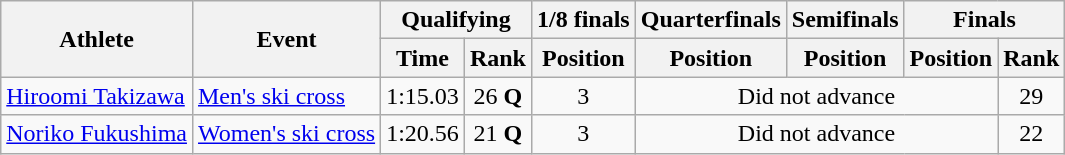<table class="wikitable">
<tr>
<th rowspan="2">Athlete</th>
<th rowspan="2">Event</th>
<th colspan="2">Qualifying</th>
<th>1/8 finals</th>
<th>Quarterfinals</th>
<th>Semifinals</th>
<th colspan=2>Finals</th>
</tr>
<tr>
<th>Time</th>
<th>Rank</th>
<th>Position</th>
<th>Position</th>
<th>Position</th>
<th>Position</th>
<th>Rank</th>
</tr>
<tr>
<td><a href='#'>Hiroomi Takizawa</a></td>
<td><a href='#'>Men's ski cross</a></td>
<td align=center>1:15.03</td>
<td align=center>26 <strong>Q</strong></td>
<td align=center>3</td>
<td align=center colspan=3>Did not advance</td>
<td align=center>29</td>
</tr>
<tr>
<td><a href='#'>Noriko Fukushima</a></td>
<td><a href='#'>Women's ski cross</a></td>
<td align=center>1:20.56</td>
<td align=center>21 <strong>Q</strong></td>
<td align=center>3</td>
<td align=center colspan=3>Did not advance</td>
<td align=center>22</td>
</tr>
</table>
